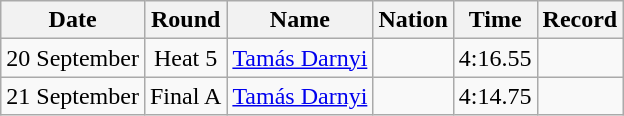<table class=wikitable style=text-align:center>
<tr>
<th>Date</th>
<th>Round</th>
<th>Name</th>
<th>Nation</th>
<th>Time</th>
<th>Record</th>
</tr>
<tr>
<td>20 September</td>
<td>Heat 5</td>
<td align=left><a href='#'>Tamás Darnyi</a></td>
<td></td>
<td>4:16.55</td>
<td></td>
</tr>
<tr>
<td>21 September</td>
<td>Final A</td>
<td align=left><a href='#'>Tamás Darnyi</a></td>
<td></td>
<td>4:14.75</td>
<td></td>
</tr>
</table>
